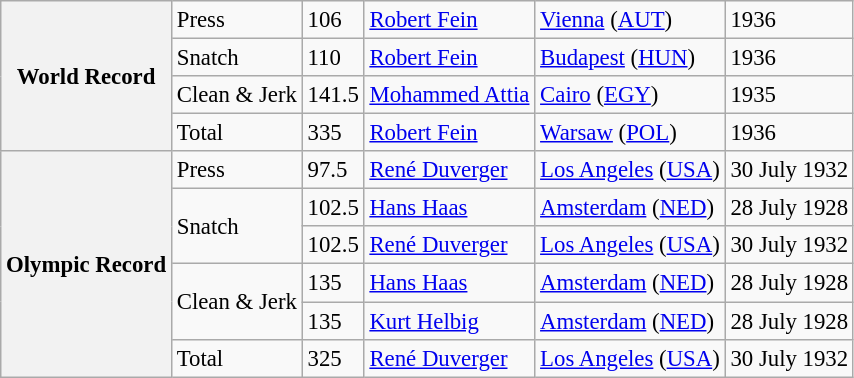<table class="wikitable" style="font-size:95%;">
<tr>
<th rowspan=4>World Record</th>
<td>Press</td>
<td>106</td>
<td> <a href='#'>Robert Fein</a></td>
<td><a href='#'>Vienna</a> (<a href='#'>AUT</a>)</td>
<td>1936</td>
</tr>
<tr>
<td>Snatch</td>
<td>110</td>
<td> <a href='#'>Robert Fein</a></td>
<td><a href='#'>Budapest</a> (<a href='#'>HUN</a>)</td>
<td>1936</td>
</tr>
<tr>
<td>Clean & Jerk</td>
<td>141.5</td>
<td> <a href='#'>Mohammed Attia</a></td>
<td><a href='#'>Cairo</a> (<a href='#'>EGY</a>)</td>
<td>1935</td>
</tr>
<tr>
<td>Total</td>
<td>335</td>
<td> <a href='#'>Robert Fein</a></td>
<td><a href='#'>Warsaw</a> (<a href='#'>POL</a>)</td>
<td>1936</td>
</tr>
<tr>
<th rowspan=6>Olympic Record</th>
<td>Press</td>
<td>97.5</td>
<td> <a href='#'>René Duverger</a></td>
<td><a href='#'>Los Angeles</a> (<a href='#'>USA</a>)</td>
<td>30 July 1932</td>
</tr>
<tr>
<td rowspan=2>Snatch</td>
<td>102.5</td>
<td> <a href='#'>Hans Haas</a></td>
<td><a href='#'>Amsterdam</a> (<a href='#'>NED</a>)</td>
<td>28 July 1928</td>
</tr>
<tr>
<td>102.5</td>
<td> <a href='#'>René Duverger</a></td>
<td><a href='#'>Los Angeles</a> (<a href='#'>USA</a>)</td>
<td>30 July 1932</td>
</tr>
<tr>
<td rowspan=2>Clean & Jerk</td>
<td>135</td>
<td> <a href='#'>Hans Haas</a></td>
<td><a href='#'>Amsterdam</a> (<a href='#'>NED</a>)</td>
<td>28 July 1928</td>
</tr>
<tr>
<td>135</td>
<td> <a href='#'>Kurt Helbig</a></td>
<td><a href='#'>Amsterdam</a> (<a href='#'>NED</a>)</td>
<td>28 July 1928</td>
</tr>
<tr>
<td>Total</td>
<td>325</td>
<td> <a href='#'>René Duverger</a></td>
<td><a href='#'>Los Angeles</a> (<a href='#'>USA</a>)</td>
<td>30 July 1932</td>
</tr>
</table>
